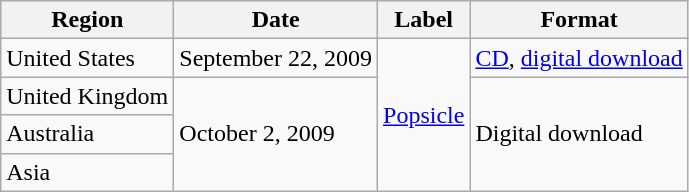<table class="wikitable">
<tr>
<th>Region</th>
<th>Date</th>
<th>Label</th>
<th>Format</th>
</tr>
<tr>
<td>United States</td>
<td>September 22, 2009</td>
<td rowspan="4"><a href='#'>Popsicle</a></td>
<td><a href='#'>CD</a>, <a href='#'>digital download</a></td>
</tr>
<tr>
<td>United Kingdom</td>
<td rowspan="3">October 2, 2009</td>
<td rowspan="3">Digital download</td>
</tr>
<tr>
<td>Australia</td>
</tr>
<tr>
<td>Asia</td>
</tr>
</table>
